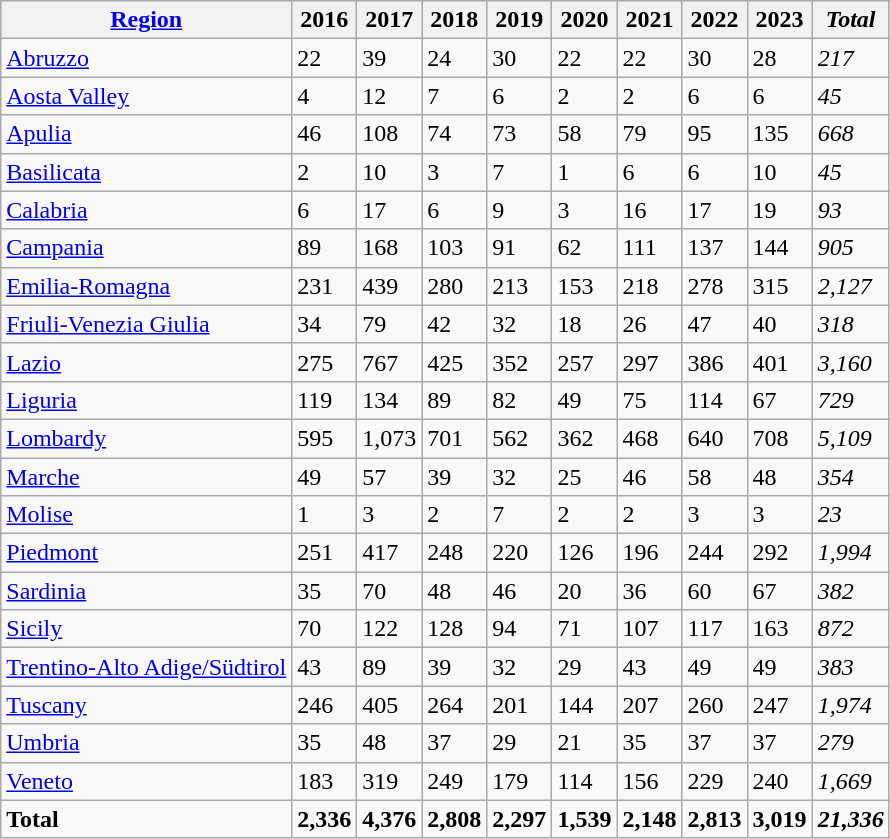<table class="wikitable" style="text-align:left">
<tr>
<th><a href='#'>Region</a></th>
<th>2016</th>
<th>2017</th>
<th>2018</th>
<th>2019</th>
<th>2020</th>
<th>2021</th>
<th>2022</th>
<th>2023</th>
<th><em>Total</em></th>
</tr>
<tr>
<td style="text-align:left"><a href='#'>Abruzzo</a></td>
<td>22</td>
<td>39</td>
<td>24</td>
<td>30</td>
<td>22</td>
<td>22</td>
<td>30</td>
<td>28</td>
<td><em>217</em></td>
</tr>
<tr>
<td style="text-align:left"><a href='#'>Aosta Valley</a></td>
<td>4</td>
<td>12</td>
<td>7</td>
<td>6</td>
<td>2</td>
<td>2</td>
<td>6</td>
<td>6</td>
<td><em>45</em></td>
</tr>
<tr>
<td style="text-align:left"><a href='#'>Apulia</a></td>
<td>46</td>
<td>108</td>
<td>74</td>
<td>73</td>
<td>58</td>
<td>79</td>
<td>95</td>
<td>135</td>
<td><em>668</em></td>
</tr>
<tr>
<td style="text-align:left"><a href='#'>Basilicata</a></td>
<td>2</td>
<td>10</td>
<td>3</td>
<td>7</td>
<td>1</td>
<td>6</td>
<td>6</td>
<td>10</td>
<td><em>45</em></td>
</tr>
<tr>
<td style="text-align:left"><a href='#'>Calabria</a></td>
<td>6</td>
<td>17</td>
<td>6</td>
<td>9</td>
<td>3</td>
<td>16</td>
<td>17</td>
<td>19</td>
<td><em>93</em></td>
</tr>
<tr>
<td style="text-align:left"><a href='#'>Campania</a></td>
<td>89</td>
<td>168</td>
<td>103</td>
<td>91</td>
<td>62</td>
<td>111</td>
<td>137</td>
<td>144</td>
<td><em>905</em></td>
</tr>
<tr>
<td style="text-align:left"><a href='#'>Emilia-Romagna</a></td>
<td>231</td>
<td>439</td>
<td>280</td>
<td>213</td>
<td>153</td>
<td>218</td>
<td>278</td>
<td>315</td>
<td><em>2,127</em></td>
</tr>
<tr>
<td style="text-align:left"><a href='#'>Friuli-Venezia Giulia</a></td>
<td>34</td>
<td>79</td>
<td>42</td>
<td>32</td>
<td>18</td>
<td>26</td>
<td>47</td>
<td>40</td>
<td><em>318</em></td>
</tr>
<tr>
<td style="text-align:left"><a href='#'>Lazio</a></td>
<td>275</td>
<td>767</td>
<td>425</td>
<td>352</td>
<td>257</td>
<td>297</td>
<td>386</td>
<td>401</td>
<td><em>3,160</em></td>
</tr>
<tr>
<td style="text-align:left"><a href='#'>Liguria</a></td>
<td>119</td>
<td>134</td>
<td>89</td>
<td>82</td>
<td>49</td>
<td>75</td>
<td>114</td>
<td>67</td>
<td><em>729</em></td>
</tr>
<tr>
<td style="text-align:left"><a href='#'>Lombardy</a></td>
<td>595</td>
<td>1,073</td>
<td>701</td>
<td>562</td>
<td>362</td>
<td>468</td>
<td>640</td>
<td>708</td>
<td><em>5,109</em></td>
</tr>
<tr>
<td style="text-align:left"><a href='#'>Marche</a></td>
<td>49</td>
<td>57</td>
<td>39</td>
<td>32</td>
<td>25</td>
<td>46</td>
<td>58</td>
<td>48</td>
<td><em>354</em></td>
</tr>
<tr>
<td style="text-align:left"><a href='#'>Molise</a></td>
<td>1</td>
<td>3</td>
<td>2</td>
<td>7</td>
<td>2</td>
<td>2</td>
<td>3</td>
<td>3</td>
<td><em>23</em></td>
</tr>
<tr>
<td style="text-align:left"><a href='#'>Piedmont</a></td>
<td>251</td>
<td>417</td>
<td>248</td>
<td>220</td>
<td>126</td>
<td>196</td>
<td>244</td>
<td>292</td>
<td><em>1,994</em></td>
</tr>
<tr>
<td style="text-align:left"><a href='#'>Sardinia</a></td>
<td>35</td>
<td>70</td>
<td>48</td>
<td>46</td>
<td>20</td>
<td>36</td>
<td>60</td>
<td>67</td>
<td><em>382</em></td>
</tr>
<tr>
<td style="text-align:left"><a href='#'>Sicily</a></td>
<td>70</td>
<td>122</td>
<td>128</td>
<td>94</td>
<td>71</td>
<td>107</td>
<td>117</td>
<td>163</td>
<td><em>872</em></td>
</tr>
<tr>
<td style="text-align:left"><a href='#'>Trentino-Alto Adige/Südtirol</a></td>
<td>43</td>
<td>89</td>
<td>39</td>
<td>32</td>
<td>29</td>
<td>43</td>
<td>49</td>
<td>49</td>
<td><em>383</em></td>
</tr>
<tr>
<td style="text-align:left"><a href='#'>Tuscany</a></td>
<td>246</td>
<td>405</td>
<td>264</td>
<td>201</td>
<td>144</td>
<td>207</td>
<td>260</td>
<td>247</td>
<td><em>1,974</em></td>
</tr>
<tr>
<td style="text-align:left"><a href='#'>Umbria</a></td>
<td>35</td>
<td>48</td>
<td>37</td>
<td>29</td>
<td>21</td>
<td>35</td>
<td>37</td>
<td>37</td>
<td><em>279</em></td>
</tr>
<tr>
<td style="text-align:left"><a href='#'>Veneto</a></td>
<td>183</td>
<td>319</td>
<td>249</td>
<td>179</td>
<td>114</td>
<td>156</td>
<td>229</td>
<td>240</td>
<td><em>1,669</em></td>
</tr>
<tr>
<td style="text-align:left"><strong>Total</strong></td>
<td><strong>2,336</strong></td>
<td><strong>4,376</strong></td>
<td><strong>2,808</strong></td>
<td><strong>2,297</strong></td>
<td><strong>1,539</strong></td>
<td><strong>2,148</strong></td>
<td><strong>2,813</strong></td>
<td><strong>3,019</strong></td>
<td><strong><em>21,336</em></strong></td>
</tr>
</table>
